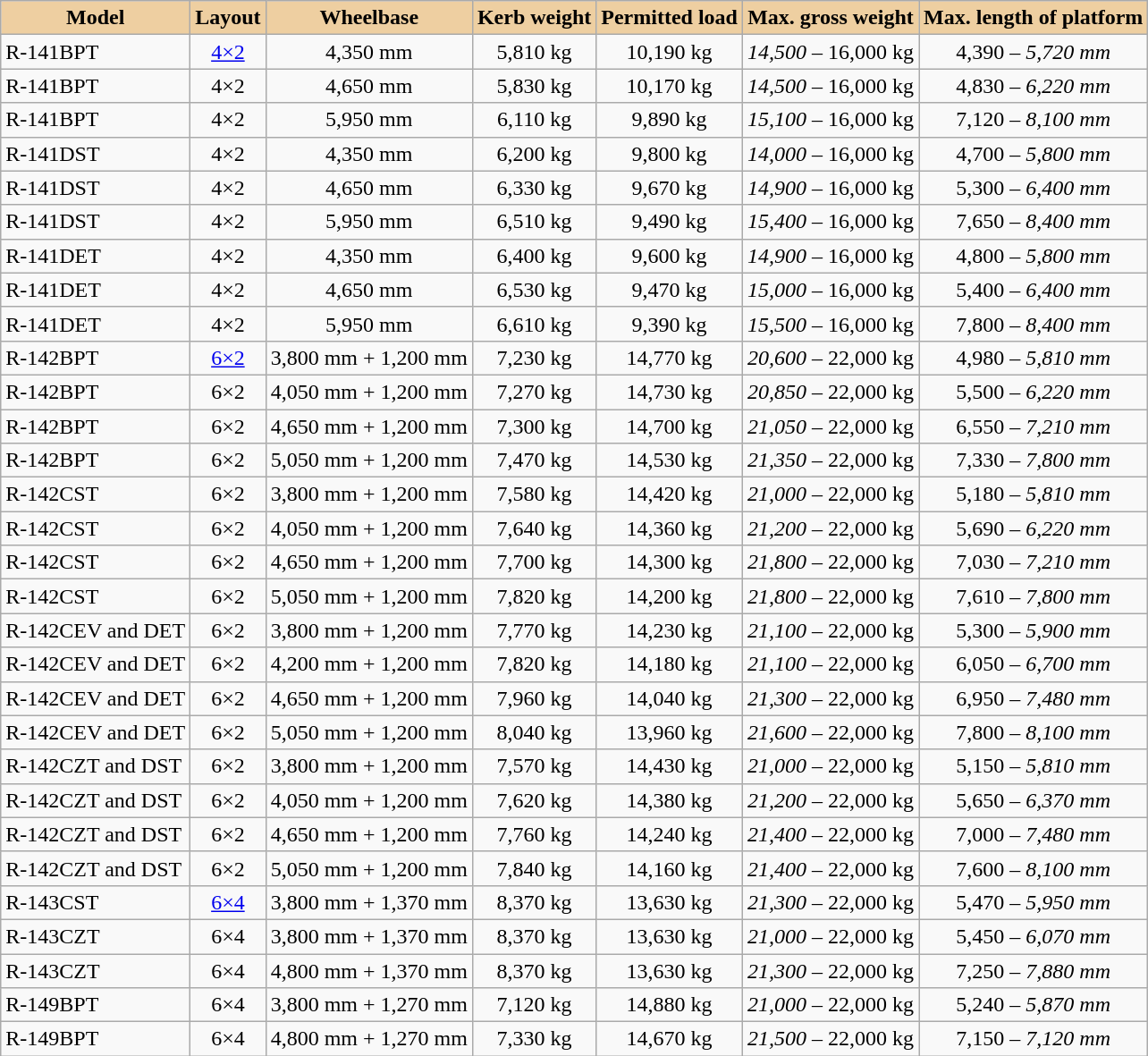<table class="wikitable">
<tr>
<th align="center" style="background:#EECFA1">Model</th>
<th style="background:#EECFA1">Layout</th>
<th style="background:#EECFA1">Wheelbase</th>
<th style="background:#EECFA1">Kerb weight</th>
<th style="background:#EECFA1">Permitted load</th>
<th style="background:#EECFA1">Max. gross weight</th>
<th style="background:#EECFA1">Max. length of platform</th>
</tr>
<tr>
<td align="left">R-141BPT</td>
<td align="center"><a href='#'>4×2</a></td>
<td align="center">4,350 mm</td>
<td align="center">5,810 kg</td>
<td align="center">10,190 kg</td>
<td align="center"><em>14,500</em> – 16,000 kg</td>
<td align="center">4,390 – <em>5,720 mm</em></td>
</tr>
<tr>
<td align="left">R-141BPT</td>
<td align="center">4×2</td>
<td align="center">4,650 mm</td>
<td align="center">5,830 kg</td>
<td align="center">10,170 kg</td>
<td align="center"><em>14,500</em> – 16,000 kg</td>
<td align="center">4,830 – <em>6,220 mm</em></td>
</tr>
<tr>
<td align="left">R-141BPT</td>
<td align="center">4×2</td>
<td align="center">5,950 mm</td>
<td align="center">6,110 kg</td>
<td align="center">9,890 kg</td>
<td align="center"><em>15,100</em> – 16,000 kg</td>
<td align="center">7,120 – <em>8,100 mm</em></td>
</tr>
<tr>
<td align="left">R-141DST</td>
<td align="center">4×2</td>
<td align="center">4,350 mm</td>
<td align="center">6,200 kg</td>
<td align="center">9,800 kg</td>
<td align="center"><em>14,000</em> – 16,000 kg</td>
<td align="center">4,700 – <em>5,800 mm</em></td>
</tr>
<tr>
<td align="left">R-141DST</td>
<td align="center">4×2</td>
<td align="center">4,650 mm</td>
<td align="center">6,330 kg</td>
<td align="center">9,670 kg</td>
<td align="center"><em>14,900</em> – 16,000 kg</td>
<td align="center">5,300 – <em>6,400 mm</em></td>
</tr>
<tr>
<td align="left">R-141DST</td>
<td align="center">4×2</td>
<td align="center">5,950 mm</td>
<td align="center">6,510 kg</td>
<td align="center">9,490 kg</td>
<td align="center"><em>15,400</em> – 16,000 kg</td>
<td align="center">7,650 – <em>8,400 mm</em></td>
</tr>
<tr>
<td align="left">R-141DET</td>
<td align="center">4×2</td>
<td align="center">4,350 mm</td>
<td align="center">6,400 kg</td>
<td align="center">9,600 kg</td>
<td align="center"><em>14,900</em> – 16,000 kg</td>
<td align="center">4,800 – <em>5,800 mm</em></td>
</tr>
<tr>
<td align="left">R-141DET</td>
<td align="center">4×2</td>
<td align="center">4,650 mm</td>
<td align="center">6,530 kg</td>
<td align="center">9,470 kg</td>
<td align="center"><em>15,000</em> – 16,000 kg</td>
<td align="center">5,400 – <em>6,400 mm</em></td>
</tr>
<tr>
<td align="left">R-141DET</td>
<td align="center">4×2</td>
<td align="center">5,950 mm</td>
<td align="center">6,610 kg</td>
<td align="center">9,390 kg</td>
<td align="center"><em>15,500</em> – 16,000 kg</td>
<td align="center">7,800 – <em>8,400 mm</em></td>
</tr>
<tr>
<td align="left">R-142BPT</td>
<td align="center"><a href='#'>6×2</a></td>
<td align="center">3,800 mm + 1,200 mm</td>
<td align="center">7,230 kg</td>
<td align="center">14,770 kg</td>
<td align="center"><em>20,600</em> – 22,000 kg</td>
<td align="center">4,980 – <em>5,810 mm</em></td>
</tr>
<tr>
<td align="left">R-142BPT</td>
<td align="center">6×2</td>
<td align="center">4,050 mm + 1,200 mm</td>
<td align="center">7,270 kg</td>
<td align="center">14,730 kg</td>
<td align="center"><em>20,850</em> – 22,000 kg</td>
<td align="center">5,500 – <em>6,220 mm</em></td>
</tr>
<tr>
<td align="left">R-142BPT</td>
<td align="center">6×2</td>
<td align="center">4,650 mm + 1,200 mm</td>
<td align="center">7,300 kg</td>
<td align="center">14,700 kg</td>
<td align="center"><em>21,050</em> – 22,000 kg</td>
<td align="center">6,550 – <em>7,210 mm</em></td>
</tr>
<tr>
<td align="left">R-142BPT</td>
<td align="center">6×2</td>
<td align="center">5,050 mm + 1,200 mm</td>
<td align="center">7,470 kg</td>
<td align="center">14,530 kg</td>
<td align="center"><em>21,350</em> – 22,000 kg</td>
<td align="center">7,330 – <em>7,800 mm</em></td>
</tr>
<tr>
<td align="left">R-142CST</td>
<td align="center">6×2</td>
<td align="center">3,800 mm + 1,200 mm</td>
<td align="center">7,580 kg</td>
<td align="center">14,420 kg</td>
<td align="center"><em>21,000</em> – 22,000 kg</td>
<td align="center">5,180 – <em>5,810 mm</em></td>
</tr>
<tr>
<td align="left">R-142CST</td>
<td align="center">6×2</td>
<td align="center">4,050 mm + 1,200 mm</td>
<td align="center">7,640 kg</td>
<td align="center">14,360 kg</td>
<td align="center"><em>21,200</em> – 22,000 kg</td>
<td align="center">5,690 – <em>6,220 mm</em></td>
</tr>
<tr>
<td align="left">R-142CST</td>
<td align="center">6×2</td>
<td align="center">4,650 mm + 1,200 mm</td>
<td align="center">7,700 kg</td>
<td align="center">14,300 kg</td>
<td align="center"><em>21,800</em> – 22,000 kg</td>
<td align="center">7,030 – <em>7,210 mm</em></td>
</tr>
<tr>
<td align="left">R-142CST</td>
<td align="center">6×2</td>
<td align="center">5,050 mm + 1,200 mm</td>
<td align="center">7,820 kg</td>
<td align="center">14,200 kg</td>
<td align="center"><em>21,800</em> – 22,000 kg</td>
<td align="center">7,610 – <em>7,800 mm</em></td>
</tr>
<tr>
<td align="left">R-142CEV and DET</td>
<td align="center">6×2</td>
<td align="center">3,800 mm + 1,200 mm</td>
<td align="center">7,770 kg</td>
<td align="center">14,230 kg</td>
<td align="center"><em>21,100</em> – 22,000 kg</td>
<td align="center">5,300 – <em>5,900 mm</em></td>
</tr>
<tr>
<td align="left">R-142CEV and DET</td>
<td align="center">6×2</td>
<td align="center">4,200 mm + 1,200 mm</td>
<td align="center">7,820 kg</td>
<td align="center">14,180 kg</td>
<td align="center"><em>21,100</em> – 22,000 kg</td>
<td align="center">6,050 – <em>6,700 mm</em></td>
</tr>
<tr>
<td align="left">R-142CEV and DET</td>
<td align="center">6×2</td>
<td align="center">4,650 mm + 1,200 mm</td>
<td align="center">7,960 kg</td>
<td align="center">14,040 kg</td>
<td align="center"><em>21,300</em> – 22,000 kg</td>
<td align="center">6,950 – <em>7,480 mm</em></td>
</tr>
<tr>
<td align="left">R-142CEV and DET</td>
<td align="center">6×2</td>
<td align="center">5,050 mm + 1,200 mm</td>
<td align="center">8,040 kg</td>
<td align="center">13,960 kg</td>
<td align="center"><em>21,600</em> – 22,000 kg</td>
<td align="center">7,800 – <em>8,100 mm</em></td>
</tr>
<tr>
<td align="left">R-142CZT and DST</td>
<td align="center">6×2</td>
<td align="center">3,800 mm + 1,200 mm</td>
<td align="center">7,570 kg</td>
<td align="center">14,430 kg</td>
<td align="center"><em>21,000</em> – 22,000 kg</td>
<td align="center">5,150 – <em>5,810 mm</em></td>
</tr>
<tr>
<td align="left">R-142CZT and DST</td>
<td align="center">6×2</td>
<td align="center">4,050 mm + 1,200 mm</td>
<td align="center">7,620 kg</td>
<td align="center">14,380 kg</td>
<td align="center"><em>21,200</em> – 22,000 kg</td>
<td align="center">5,650 – <em>6,370 mm</em></td>
</tr>
<tr>
<td align="left">R-142CZT and DST</td>
<td align="center">6×2</td>
<td align="center">4,650 mm + 1,200 mm</td>
<td align="center">7,760 kg</td>
<td align="center">14,240 kg</td>
<td align="center"><em>21,400</em> – 22,000 kg</td>
<td align="center">7,000 – <em>7,480 mm</em></td>
</tr>
<tr>
<td align="left">R-142CZT and DST</td>
<td align="center">6×2</td>
<td align="center">5,050 mm + 1,200 mm</td>
<td align="center">7,840 kg</td>
<td align="center">14,160 kg</td>
<td align="center"><em>21,400</em> – 22,000 kg</td>
<td align="center">7,600 – <em>8,100 mm</em></td>
</tr>
<tr>
<td align="left">R-143CST</td>
<td align="center"><a href='#'>6×4</a></td>
<td align="center">3,800 mm + 1,370 mm</td>
<td align="center">8,370 kg</td>
<td align="center">13,630 kg</td>
<td align="center"><em>21,300</em> – 22,000 kg</td>
<td align="center">5,470 – <em>5,950 mm</em></td>
</tr>
<tr>
<td align="left">R-143CZT</td>
<td align="center">6×4</td>
<td align="center">3,800 mm + 1,370 mm</td>
<td align="center">8,370 kg</td>
<td align="center">13,630 kg</td>
<td align="center"><em>21,000</em> – 22,000 kg</td>
<td align="center">5,450 – <em>6,070 mm</em></td>
</tr>
<tr>
<td align="left">R-143CZT</td>
<td align="center">6×4</td>
<td align="center">4,800 mm + 1,370 mm</td>
<td align="center">8,370 kg</td>
<td align="center">13,630 kg</td>
<td align="center"><em>21,300</em> – 22,000 kg</td>
<td align="center">7,250 – <em>7,880 mm</em></td>
</tr>
<tr>
<td align="left">R-149BPT</td>
<td align="center">6×4</td>
<td align="center">3,800 mm + 1,270 mm</td>
<td align="center">7,120 kg</td>
<td align="center">14,880 kg</td>
<td align="center"><em>21,000</em> – 22,000 kg</td>
<td align="center">5,240 – <em>5,870 mm</em></td>
</tr>
<tr>
<td align="left">R-149BPT</td>
<td align="center">6×4</td>
<td align="center">4,800 mm + 1,270 mm</td>
<td align="center">7,330 kg</td>
<td align="center">14,670 kg</td>
<td align="center"><em>21,500</em> – 22,000 kg</td>
<td align="center">7,150 – <em>7,120 mm</em></td>
</tr>
</table>
